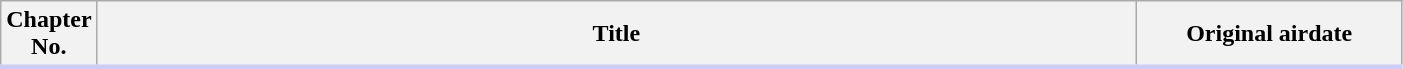<table class="wikitable" width = "74%">
<tr style="border-bottom:3px solid #CCF">
<th width="3%">Chapter No.</th>
<th>Title</th>
<th width="19%">Original airdate<br>























</th>
</tr>
</table>
